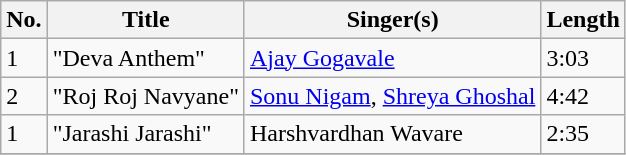<table class="wikitable">
<tr>
<th>No.</th>
<th>Title</th>
<th>Singer(s)</th>
<th>Length</th>
</tr>
<tr>
<td>1</td>
<td>"Deva Anthem"</td>
<td><a href='#'>Ajay Gogavale</a></td>
<td>3:03</td>
</tr>
<tr>
<td>2</td>
<td>"Roj Roj Navyane"</td>
<td><a href='#'>Sonu Nigam</a>, <a href='#'>Shreya Ghoshal</a></td>
<td>4:42</td>
</tr>
<tr>
<td>1</td>
<td>"Jarashi Jarashi"</td>
<td>Harshvardhan Wavare</td>
<td>2:35</td>
</tr>
<tr>
</tr>
</table>
